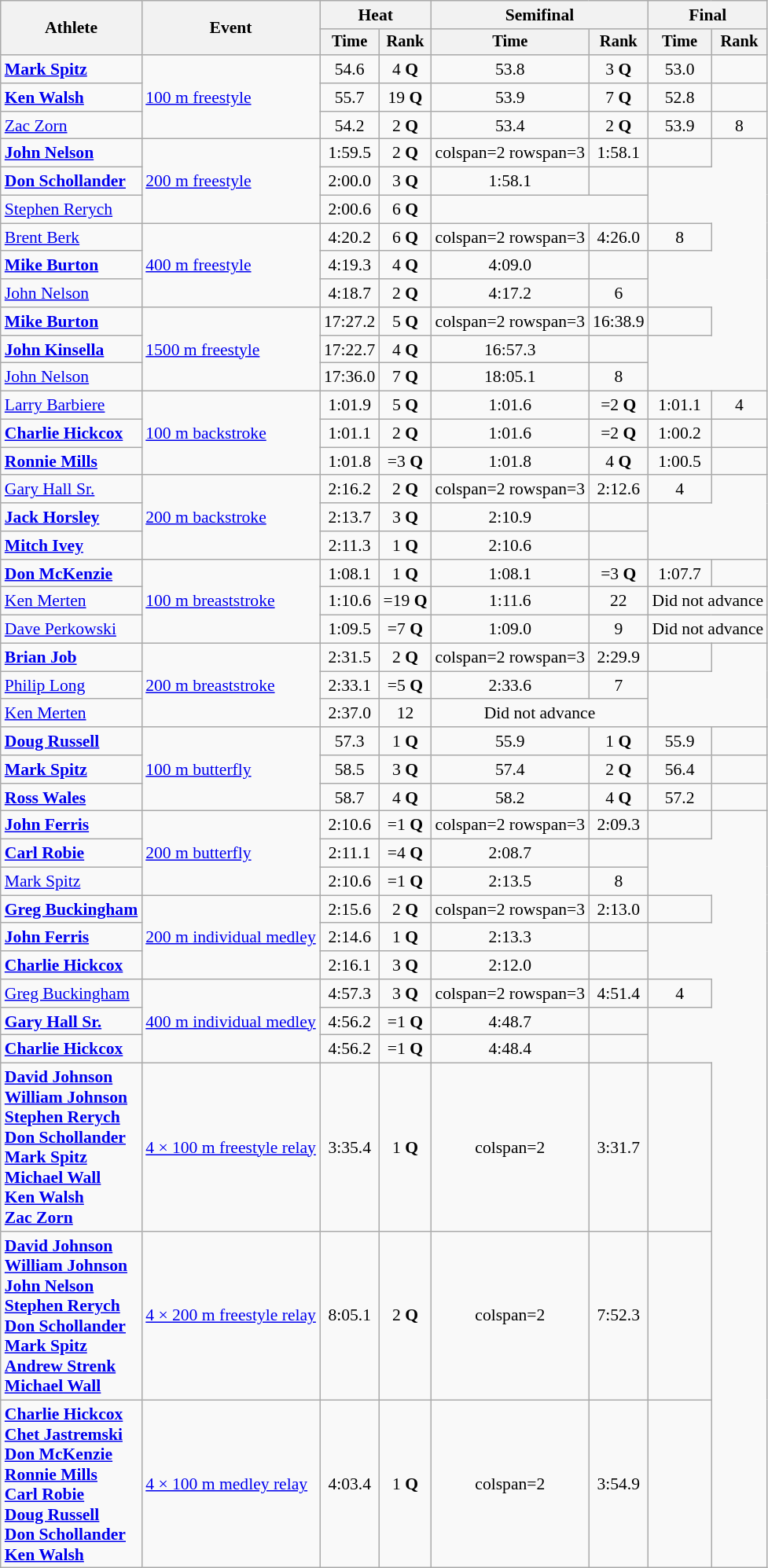<table class=wikitable style=font-size:90%;text-align:center>
<tr>
<th rowspan=2>Athlete</th>
<th rowspan=2>Event</th>
<th colspan=2>Heat</th>
<th colspan=2>Semifinal</th>
<th colspan=2>Final</th>
</tr>
<tr style=font-size:95%>
<th>Time</th>
<th>Rank</th>
<th>Time</th>
<th>Rank</th>
<th>Time</th>
<th>Rank</th>
</tr>
<tr>
<td align=left><strong><a href='#'>Mark Spitz</a></strong></td>
<td align=left rowspan=3><a href='#'>100 m freestyle</a></td>
<td>54.6</td>
<td>4 <strong>Q</strong></td>
<td>53.8</td>
<td>3 <strong>Q</strong></td>
<td>53.0</td>
<td></td>
</tr>
<tr>
<td align=left><strong><a href='#'>Ken Walsh</a></strong></td>
<td>55.7</td>
<td>19 <strong>Q</strong></td>
<td>53.9</td>
<td>7 <strong>Q</strong></td>
<td>52.8</td>
<td></td>
</tr>
<tr>
<td align=left><a href='#'>Zac Zorn</a></td>
<td>54.2</td>
<td>2 <strong>Q</strong></td>
<td>53.4</td>
<td>2 <strong>Q</strong></td>
<td>53.9</td>
<td>8</td>
</tr>
<tr>
<td align=left><strong><a href='#'>John Nelson</a></strong></td>
<td align=left rowspan=3><a href='#'>200 m freestyle</a></td>
<td>1:59.5 </td>
<td>2 <strong>Q</strong></td>
<td>colspan=2 rowspan=3 </td>
<td>1:58.1</td>
<td></td>
</tr>
<tr>
<td align=left><strong><a href='#'>Don Schollander</a></strong></td>
<td>2:00.0</td>
<td>3 <strong>Q</strong></td>
<td>1:58.1</td>
<td></td>
</tr>
<tr>
<td align=left><a href='#'>Stephen Rerych</a></td>
<td>2:00.6</td>
<td>6 <strong>Q</strong></td>
<td colspan=2></td>
</tr>
<tr>
<td align=left><a href='#'>Brent Berk</a></td>
<td align=left rowspan=3><a href='#'>400 m freestyle</a></td>
<td>4:20.2</td>
<td>6 <strong>Q</strong></td>
<td>colspan=2 rowspan=3 </td>
<td>4:26.0</td>
<td>8</td>
</tr>
<tr>
<td align=left><strong><a href='#'>Mike Burton</a></strong></td>
<td>4:19.3</td>
<td>4 <strong>Q</strong></td>
<td>4:09.0 </td>
<td></td>
</tr>
<tr>
<td align=left><a href='#'>John Nelson</a></td>
<td>4:18.7</td>
<td>2 <strong>Q</strong></td>
<td>4:17.2</td>
<td>6</td>
</tr>
<tr>
<td align=left><strong><a href='#'>Mike Burton</a></strong></td>
<td align=left rowspan=3><a href='#'>1500 m freestyle</a></td>
<td>17:27.2</td>
<td>5 <strong>Q</strong></td>
<td>colspan=2 rowspan=3 </td>
<td>16:38.9 </td>
<td></td>
</tr>
<tr>
<td align=left><strong><a href='#'>John Kinsella</a></strong></td>
<td>17:22.7</td>
<td>4 <strong>Q</strong></td>
<td>16:57.3</td>
<td></td>
</tr>
<tr>
<td align=left><a href='#'>John Nelson</a></td>
<td>17:36.0</td>
<td>7 <strong>Q</strong></td>
<td>18:05.1</td>
<td>8</td>
</tr>
<tr>
<td align=left><a href='#'>Larry Barbiere</a></td>
<td align=left rowspan=3><a href='#'>100 m backstroke</a></td>
<td>1:01.9</td>
<td>5 <strong>Q</strong></td>
<td>1:01.6</td>
<td>=2 <strong>Q</strong></td>
<td>1:01.1</td>
<td>4</td>
</tr>
<tr>
<td align=left><strong><a href='#'>Charlie Hickcox</a></strong></td>
<td>1:01.1</td>
<td>2 <strong>Q</strong></td>
<td>1:01.6</td>
<td>=2 <strong>Q</strong></td>
<td>1:00.2</td>
<td></td>
</tr>
<tr>
<td align=left><strong><a href='#'>Ronnie Mills</a></strong></td>
<td>1:01.8</td>
<td>=3 <strong>Q</strong></td>
<td>1:01.8</td>
<td>4 <strong>Q</strong></td>
<td>1:00.5</td>
<td></td>
</tr>
<tr>
<td align=left><a href='#'>Gary Hall Sr.</a></td>
<td align=left rowspan=3><a href='#'>200 m backstroke</a></td>
<td>2:16.2</td>
<td>2 <strong>Q</strong></td>
<td>colspan=2 rowspan=3 </td>
<td>2:12.6</td>
<td>4</td>
</tr>
<tr>
<td align=left><strong><a href='#'>Jack Horsley</a></strong></td>
<td>2:13.7</td>
<td>3 <strong>Q</strong></td>
<td>2:10.9</td>
<td></td>
</tr>
<tr>
<td align=left><strong><a href='#'>Mitch Ivey</a></strong></td>
<td>2:11.3</td>
<td>1 <strong>Q</strong></td>
<td>2:10.6</td>
<td></td>
</tr>
<tr>
<td align=left><strong><a href='#'>Don McKenzie</a></strong></td>
<td align=left rowspan=3><a href='#'>100 m breaststroke</a></td>
<td>1:08.1</td>
<td>1 <strong>Q</strong></td>
<td>1:08.1</td>
<td>=3 <strong>Q</strong></td>
<td>1:07.7 </td>
<td></td>
</tr>
<tr>
<td align=left><a href='#'>Ken Merten</a></td>
<td>1:10.6</td>
<td>=19 <strong>Q</strong></td>
<td>1:11.6</td>
<td>22</td>
<td colspan=2>Did not advance</td>
</tr>
<tr>
<td align=left><a href='#'>Dave Perkowski</a></td>
<td>1:09.5</td>
<td>=7 <strong>Q</strong></td>
<td>1:09.0</td>
<td>9</td>
<td colspan=2>Did not advance</td>
</tr>
<tr>
<td align=left><strong><a href='#'>Brian Job</a></strong></td>
<td align=left rowspan=3><a href='#'>200 m breaststroke</a></td>
<td>2:31.5</td>
<td>2 <strong>Q</strong></td>
<td>colspan=2 rowspan=3 </td>
<td>2:29.9</td>
<td></td>
</tr>
<tr>
<td align=left><a href='#'>Philip Long</a></td>
<td>2:33.1</td>
<td>=5 <strong>Q</strong></td>
<td>2:33.6</td>
<td>7</td>
</tr>
<tr>
<td align=left><a href='#'>Ken Merten</a></td>
<td>2:37.0</td>
<td>12</td>
<td colspan=2>Did not advance</td>
</tr>
<tr>
<td align=left><strong><a href='#'>Doug Russell</a></strong></td>
<td align=left rowspan=3><a href='#'>100 m butterfly</a></td>
<td>57.3 </td>
<td>1 <strong>Q</strong></td>
<td>55.9 </td>
<td>1 <strong>Q</strong></td>
<td>55.9</td>
<td></td>
</tr>
<tr>
<td align=left><strong><a href='#'>Mark Spitz</a></strong></td>
<td>58.5</td>
<td>3 <strong>Q</strong></td>
<td>57.4</td>
<td>2 <strong>Q</strong></td>
<td>56.4</td>
<td></td>
</tr>
<tr>
<td align=left><strong><a href='#'>Ross Wales</a></strong></td>
<td>58.7</td>
<td>4 <strong>Q</strong></td>
<td>58.2</td>
<td>4 <strong>Q</strong></td>
<td>57.2</td>
<td></td>
</tr>
<tr>
<td align=left><strong><a href='#'>John Ferris</a></strong></td>
<td align=left rowspan=3><a href='#'>200 m butterfly</a></td>
<td>2:10.6</td>
<td>=1 <strong>Q</strong></td>
<td>colspan=2 rowspan=3 </td>
<td>2:09.3</td>
<td></td>
</tr>
<tr>
<td align=left><strong><a href='#'>Carl Robie</a></strong></td>
<td>2:11.1</td>
<td>=4 <strong>Q</strong></td>
<td>2:08.7</td>
<td></td>
</tr>
<tr>
<td align=left><a href='#'>Mark Spitz</a></td>
<td>2:10.6</td>
<td>=1 <strong>Q</strong></td>
<td>2:13.5</td>
<td>8</td>
</tr>
<tr>
<td align=left><strong><a href='#'>Greg Buckingham</a></strong></td>
<td align=left rowspan=3><a href='#'>200 m individual medley</a></td>
<td>2:15.6</td>
<td>2 <strong>Q</strong></td>
<td>colspan=2 rowspan=3 </td>
<td>2:13.0</td>
<td></td>
</tr>
<tr>
<td align=left><strong><a href='#'>John Ferris</a></strong></td>
<td>2:14.6 </td>
<td>1 <strong>Q</strong></td>
<td>2:13.3</td>
<td></td>
</tr>
<tr>
<td align=left><strong><a href='#'>Charlie Hickcox</a></strong></td>
<td>2:16.1 </td>
<td>3 <strong>Q</strong></td>
<td>2:12.0 </td>
<td></td>
</tr>
<tr>
<td align=left><a href='#'>Greg Buckingham</a></td>
<td align=left rowspan=3><a href='#'>400 m individual medley</a></td>
<td>4:57.3</td>
<td>3 <strong>Q</strong></td>
<td>colspan=2 rowspan=3 </td>
<td>4:51.4</td>
<td>4</td>
</tr>
<tr>
<td align=left><strong><a href='#'>Gary Hall Sr.</a></strong></td>
<td>4:56.2</td>
<td>=1 <strong>Q</strong></td>
<td>4:48.7</td>
<td></td>
</tr>
<tr>
<td align=left><strong><a href='#'>Charlie Hickcox</a></strong></td>
<td>4:56.2</td>
<td>=1 <strong>Q</strong></td>
<td>4:48.4</td>
<td></td>
</tr>
<tr>
<td align=left><strong><a href='#'>David Johnson</a><br><a href='#'>William Johnson</a><br><a href='#'>Stephen Rerych</a><br><a href='#'>Don Schollander</a><br><a href='#'>Mark Spitz</a><br><a href='#'>Michael Wall</a><br><a href='#'>Ken Walsh</a><br><a href='#'>Zac Zorn</a></strong></td>
<td align=left><a href='#'>4 × 100 m freestyle relay</a></td>
<td>3:35.4</td>
<td>1 <strong>Q</strong></td>
<td>colspan=2 </td>
<td>3:31.7 </td>
<td></td>
</tr>
<tr>
<td align=left><strong><a href='#'>David Johnson</a><br><a href='#'>William Johnson</a><br><a href='#'>John Nelson</a><br><a href='#'>Stephen Rerych</a><br><a href='#'>Don Schollander</a><br><a href='#'>Mark Spitz</a><br><a href='#'>Andrew Strenk</a><br><a href='#'>Michael Wall</a></strong></td>
<td align=left><a href='#'>4 × 200 m freestyle relay</a></td>
<td>8:05.1</td>
<td>2 <strong>Q</strong></td>
<td>colspan=2 </td>
<td>7:52.3</td>
<td></td>
</tr>
<tr>
<td align=left><strong><a href='#'>Charlie Hickcox</a><br><a href='#'>Chet Jastremski</a><br><a href='#'>Don McKenzie</a><br><a href='#'>Ronnie Mills</a><br><a href='#'>Carl Robie</a><br><a href='#'>Doug Russell</a><br><a href='#'>Don Schollander</a><br><a href='#'>Ken Walsh</a></strong></td>
<td align=left><a href='#'>4 × 100 m medley relay</a></td>
<td>4:03.4</td>
<td>1 <strong>Q</strong></td>
<td>colspan=2 </td>
<td>3:54.9 </td>
<td></td>
</tr>
</table>
